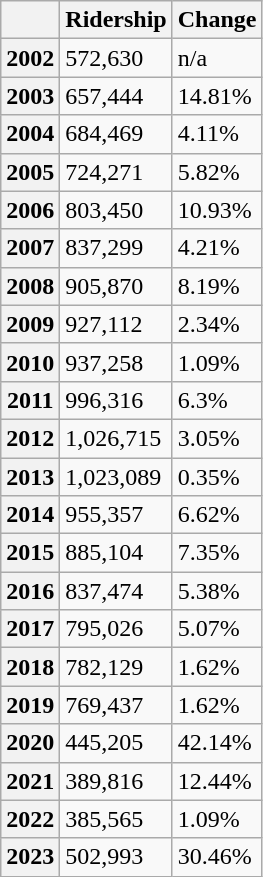<table class="wikitable mw-collapsible">
<tr>
<th></th>
<th>Ridership</th>
<th>Change</th>
</tr>
<tr>
<th>2002</th>
<td>572,630</td>
<td>n/a</td>
</tr>
<tr>
<th>2003</th>
<td>657,444</td>
<td>14.81%</td>
</tr>
<tr>
<th>2004</th>
<td>684,469</td>
<td>4.11%</td>
</tr>
<tr>
<th>2005</th>
<td>724,271</td>
<td>5.82%</td>
</tr>
<tr>
<th>2006</th>
<td>803,450</td>
<td>10.93%</td>
</tr>
<tr>
<th>2007</th>
<td>837,299</td>
<td>4.21%</td>
</tr>
<tr>
<th>2008</th>
<td>905,870</td>
<td>8.19%</td>
</tr>
<tr>
<th>2009</th>
<td>927,112</td>
<td>2.34%</td>
</tr>
<tr>
<th>2010</th>
<td>937,258</td>
<td>1.09%</td>
</tr>
<tr>
<th>2011</th>
<td>996,316</td>
<td>6.3%</td>
</tr>
<tr>
<th>2012</th>
<td>1,026,715</td>
<td>3.05%</td>
</tr>
<tr>
<th>2013</th>
<td>1,023,089</td>
<td>0.35%</td>
</tr>
<tr>
<th>2014</th>
<td>955,357</td>
<td>6.62%</td>
</tr>
<tr>
<th>2015</th>
<td>885,104</td>
<td>7.35%</td>
</tr>
<tr>
<th>2016</th>
<td>837,474</td>
<td>5.38%</td>
</tr>
<tr>
<th>2017</th>
<td>795,026</td>
<td>5.07%</td>
</tr>
<tr>
<th>2018</th>
<td>782,129</td>
<td>1.62%</td>
</tr>
<tr>
<th>2019</th>
<td>769,437</td>
<td>1.62%</td>
</tr>
<tr>
<th>2020</th>
<td>445,205</td>
<td>42.14%</td>
</tr>
<tr>
<th>2021</th>
<td>389,816</td>
<td>12.44%</td>
</tr>
<tr>
<th>2022</th>
<td>385,565</td>
<td>1.09%</td>
</tr>
<tr>
<th>2023</th>
<td>502,993</td>
<td>30.46%</td>
</tr>
</table>
